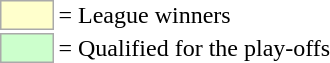<table>
<tr>
<td style="background-color:#ffffcc; border:1px solid #aaaaaa; width:2em;"></td>
<td>= League winners</td>
</tr>
<tr>
<td style="background-color:#ccffcc; border:1px solid #aaaaaa; width:2em;"></td>
<td>= Qualified for the play-offs</td>
</tr>
</table>
